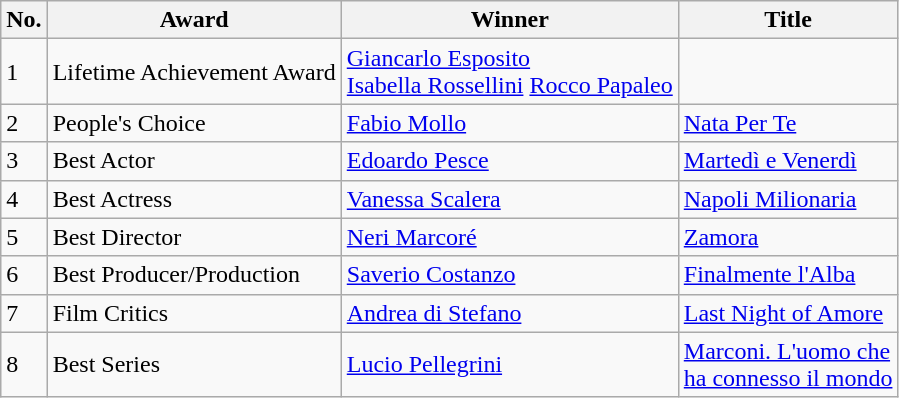<table class="wikitable">
<tr>
<th>No.</th>
<th>Award</th>
<th>Winner</th>
<th>Title</th>
</tr>
<tr>
<td>1</td>
<td>Lifetime Achievement Award</td>
<td><a href='#'>Giancarlo Esposito</a><br><a href='#'>Isabella Rossellini</a>
<a href='#'>Rocco Papaleo</a></td>
<td></td>
</tr>
<tr>
<td>2</td>
<td>People's Choice</td>
<td><a href='#'>Fabio Mollo</a></td>
<td><a href='#'>Nata Per Te</a></td>
</tr>
<tr>
<td>3</td>
<td>Best Actor</td>
<td><a href='#'>Edoardo Pesce</a></td>
<td><a href='#'>Martedì e Venerdì</a></td>
</tr>
<tr>
<td>4</td>
<td>Best Actress</td>
<td><a href='#'>Vanessa Scalera</a></td>
<td><a href='#'>Napoli Milionaria</a></td>
</tr>
<tr>
<td>5</td>
<td>Best Director</td>
<td><a href='#'>Neri Marcoré</a></td>
<td><a href='#'>Zamora</a></td>
</tr>
<tr>
<td>6</td>
<td>Best Producer/Production</td>
<td><a href='#'>Saverio Costanzo</a></td>
<td><a href='#'>Finalmente l'Alba</a></td>
</tr>
<tr>
<td>7</td>
<td>Film Critics</td>
<td><a href='#'>Andrea di Stefano</a></td>
<td><a href='#'>Last Night of Amore</a></td>
</tr>
<tr>
<td>8</td>
<td>Best Series</td>
<td><a href='#'>Lucio Pellegrini</a></td>
<td><a href='#'>Marconi. L'uomo che</a><br><a href='#'>ha connesso il mondo</a></td>
</tr>
</table>
